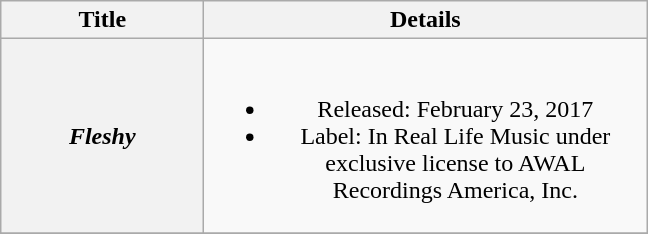<table class="wikitable plainrowheaders" style="text-align:center">
<tr>
<th scope="col" style="width:8em;">Title</th>
<th scope="col" style="width:18em;">Details</th>
</tr>
<tr>
<th scope="row"><em>Fleshy </em></th>
<td><br><ul><li>Released: February 23, 2017</li><li>Label: In Real Life Music under exclusive license to AWAL Recordings America, Inc.</li></ul></td>
</tr>
<tr>
</tr>
</table>
